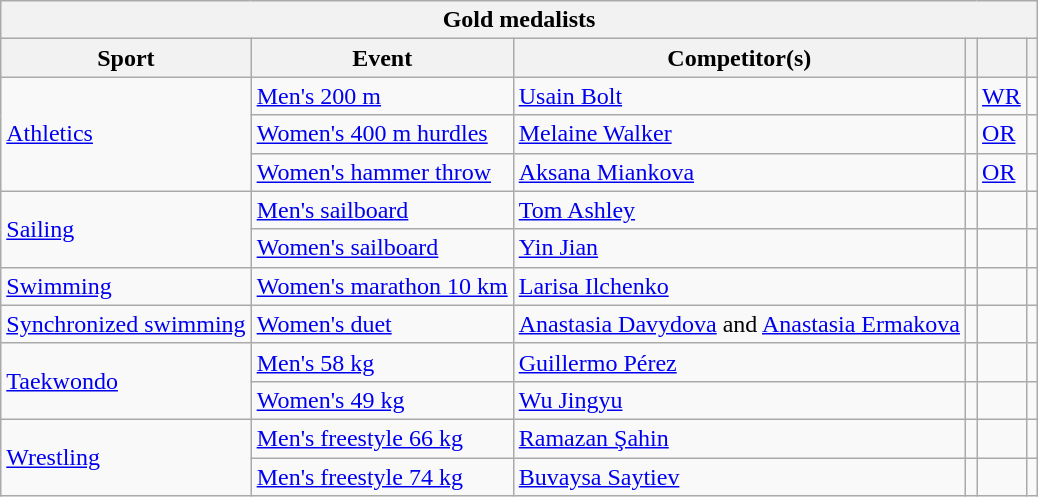<table class="wikitable">
<tr>
<th colspan="6">Gold medalists</th>
</tr>
<tr>
<th>Sport</th>
<th>Event</th>
<th>Competitor(s)</th>
<th></th>
<th></th>
<th></th>
</tr>
<tr>
<td rowspan=3><a href='#'>Athletics</a></td>
<td><a href='#'>Men's 200 m</a></td>
<td><a href='#'>Usain Bolt</a></td>
<td></td>
<td><a href='#'>WR</a></td>
<td></td>
</tr>
<tr>
<td><a href='#'>Women's 400 m hurdles</a></td>
<td><a href='#'>Melaine Walker</a></td>
<td></td>
<td><a href='#'>OR</a></td>
<td></td>
</tr>
<tr>
<td><a href='#'>Women's hammer throw</a></td>
<td><a href='#'>Aksana Miankova</a></td>
<td></td>
<td><a href='#'>OR</a></td>
<td></td>
</tr>
<tr>
<td rowspan=2><a href='#'>Sailing</a></td>
<td><a href='#'>Men's sailboard</a></td>
<td><a href='#'>Tom Ashley</a></td>
<td></td>
<td></td>
<td></td>
</tr>
<tr>
<td><a href='#'>Women's sailboard</a></td>
<td><a href='#'>Yin Jian</a></td>
<td></td>
<td></td>
<td></td>
</tr>
<tr>
<td><a href='#'>Swimming</a></td>
<td><a href='#'>Women's marathon 10 km</a></td>
<td><a href='#'>Larisa Ilchenko</a></td>
<td></td>
<td></td>
<td></td>
</tr>
<tr>
<td><a href='#'>Synchronized swimming</a></td>
<td><a href='#'>Women's duet</a></td>
<td><a href='#'>Anastasia Davydova</a> and <a href='#'>Anastasia Ermakova</a></td>
<td></td>
<td></td>
<td></td>
</tr>
<tr>
<td rowspan=2><a href='#'>Taekwondo</a></td>
<td><a href='#'>Men's 58 kg</a></td>
<td><a href='#'>Guillermo Pérez</a></td>
<td></td>
<td></td>
<td></td>
</tr>
<tr>
<td><a href='#'>Women's 49 kg</a></td>
<td><a href='#'>Wu Jingyu</a></td>
<td></td>
<td></td>
<td></td>
</tr>
<tr>
<td rowspan=2><a href='#'>Wrestling</a></td>
<td><a href='#'>Men's freestyle 66 kg</a></td>
<td><a href='#'>Ramazan Şahin</a></td>
<td></td>
<td></td>
<td></td>
</tr>
<tr>
<td><a href='#'>Men's freestyle 74 kg</a></td>
<td><a href='#'>Buvaysa Saytiev</a></td>
<td></td>
<td></td>
<td></td>
</tr>
</table>
